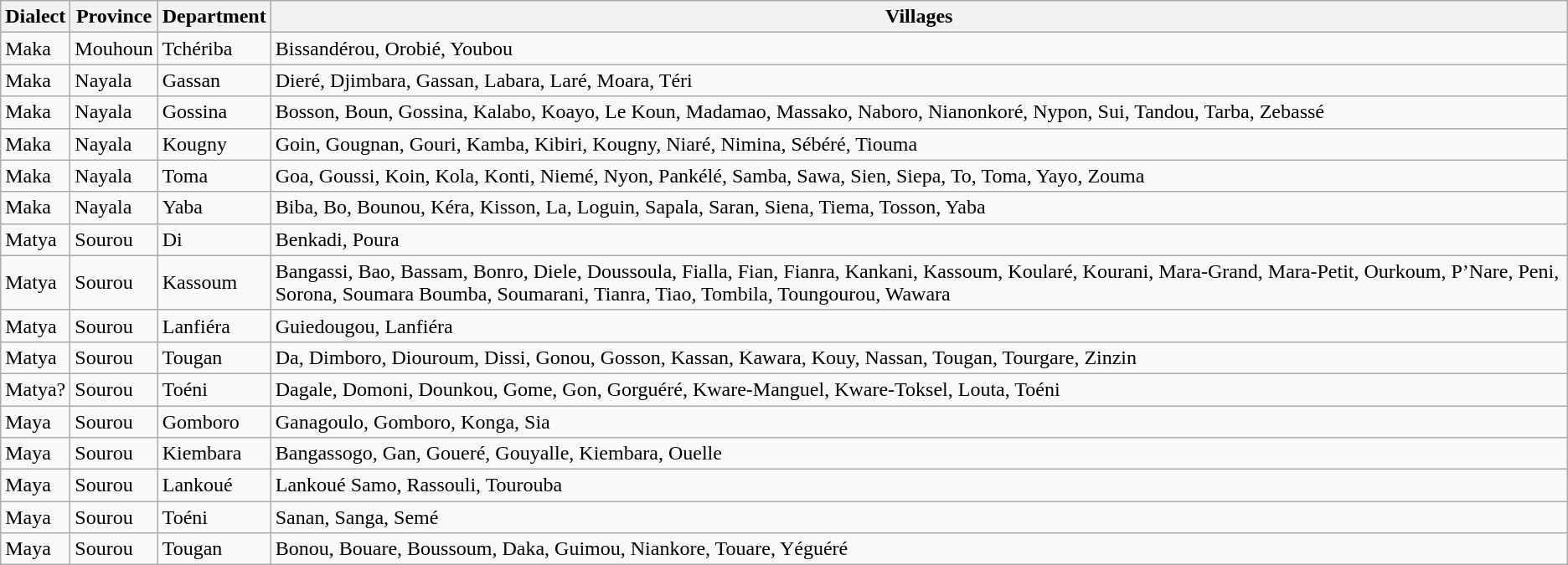<table class="wikitable sortable">
<tr>
<th>Dialect</th>
<th>Province</th>
<th>Department</th>
<th>Villages</th>
</tr>
<tr>
<td>Maka</td>
<td>Mouhoun</td>
<td>Tchériba</td>
<td>Bissandérou, Orobié, Youbou</td>
</tr>
<tr>
<td>Maka</td>
<td>Nayala</td>
<td>Gassan</td>
<td>Dieré, Djimbara, Gassan, Labara, Laré, Moara, Téri</td>
</tr>
<tr>
<td>Maka</td>
<td>Nayala</td>
<td>Gossina</td>
<td>Bosson, Boun, Gossina, Kalabo, Koayo, Le Koun, Madamao, Massako, Naboro, Nianonkoré, Nypon, Sui, Tandou, Tarba, Zebassé</td>
</tr>
<tr>
<td>Maka</td>
<td>Nayala</td>
<td>Kougny</td>
<td>Goin, Gougnan, Gouri, Kamba, Kibiri, Kougny, Niaré, Nimina, Sébéré, Tiouma</td>
</tr>
<tr>
<td>Maka</td>
<td>Nayala</td>
<td>Toma</td>
<td>Goa, Goussi, Koin, Kola, Konti, Niemé, Nyon, Pankélé, Samba, Sawa, Sien, Siepa, To, Toma, Yayo, Zouma</td>
</tr>
<tr>
<td>Maka</td>
<td>Nayala</td>
<td>Yaba</td>
<td>Biba, Bo, Bounou, Kéra, Kisson, La, Loguin, Sapala, Saran, Siena, Tiema, Tosson, Yaba</td>
</tr>
<tr>
<td>Matya</td>
<td>Sourou</td>
<td>Di</td>
<td>Benkadi, Poura</td>
</tr>
<tr>
<td>Matya</td>
<td>Sourou</td>
<td>Kassoum</td>
<td>Bangassi, Bao, Bassam, Bonro, Diele, Doussoula, Fialla, Fian, Fianra, Kankani, Kassoum, Koularé, Kourani, Mara-Grand, Mara-Petit, Ourkoum, P’Nare, Peni, Sorona, Soumara Boumba, Soumarani, Tianra, Tiao, Tombila, Toungourou, Wawara</td>
</tr>
<tr>
<td>Matya</td>
<td>Sourou</td>
<td>Lanfiéra</td>
<td>Guiedougou, Lanfiéra</td>
</tr>
<tr>
<td>Matya</td>
<td>Sourou</td>
<td>Tougan</td>
<td>Da, Dimboro, Diouroum, Dissi, Gonou, Gosson, Kassan, Kawara, Kouy, Nassan, Tougan, Tourgare, Zinzin</td>
</tr>
<tr>
<td>Matya?</td>
<td>Sourou</td>
<td>Toéni</td>
<td>Dagale, Domoni, Dounkou, Gome, Gon, Gorguéré, Kware-Manguel, Kware-Toksel, Louta, Toéni</td>
</tr>
<tr>
<td>Maya</td>
<td>Sourou</td>
<td>Gomboro</td>
<td>Ganagoulo, Gomboro, Konga, Sia</td>
</tr>
<tr>
<td>Maya</td>
<td>Sourou</td>
<td>Kiembara</td>
<td>Bangassogo, Gan, Goueré, Gouyalle, Kiembara, Ouelle</td>
</tr>
<tr>
<td>Maya</td>
<td>Sourou</td>
<td>Lankoué</td>
<td>Lankoué Samo, Rassouli, Tourouba</td>
</tr>
<tr>
<td>Maya</td>
<td>Sourou</td>
<td>Toéni</td>
<td>Sanan, Sanga, Semé</td>
</tr>
<tr>
<td>Maya</td>
<td>Sourou</td>
<td>Tougan</td>
<td>Bonou, Bouare, Boussoum, Daka, Guimou, Niankore, Touare, Yéguéré</td>
</tr>
</table>
